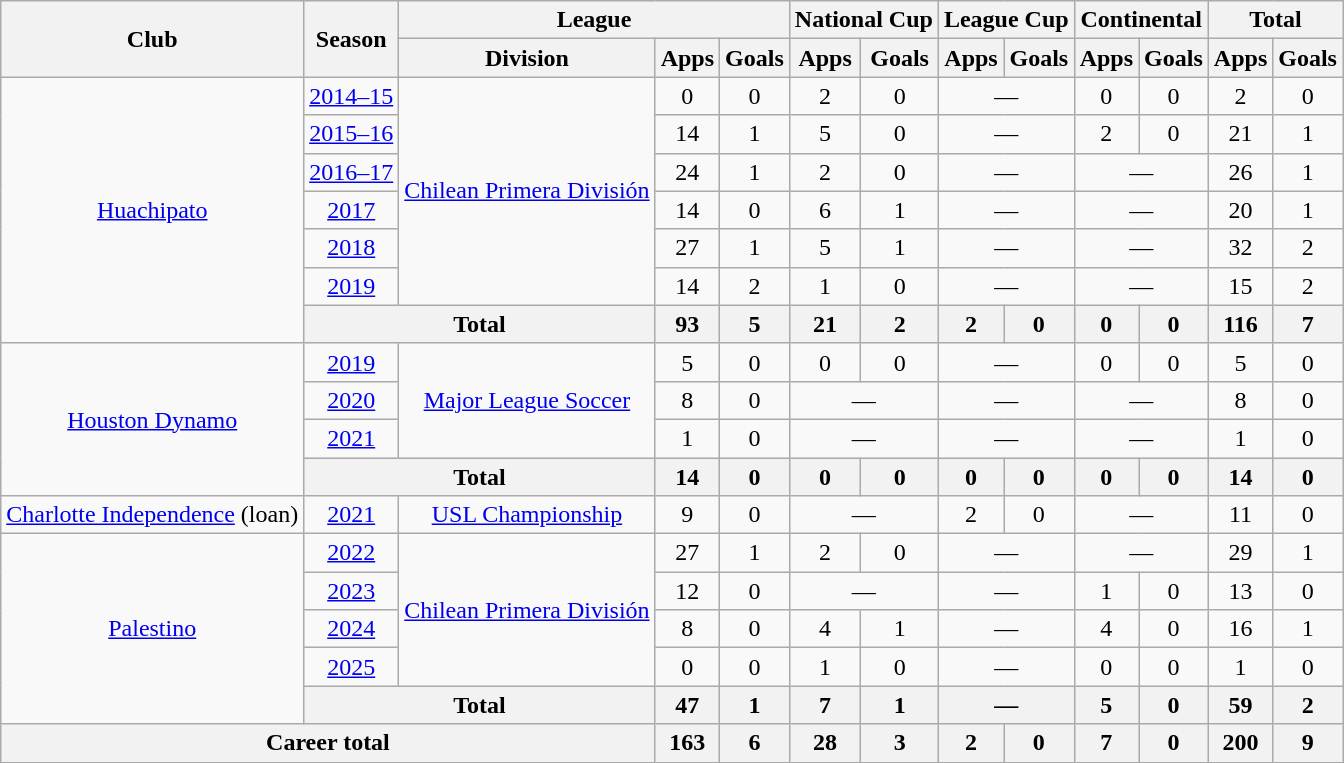<table class="wikitable" style="text-align:center">
<tr>
<th rowspan="2">Club</th>
<th rowspan="2">Season</th>
<th colspan="3">League</th>
<th colspan="2">National Cup</th>
<th colspan="2">League Cup</th>
<th colspan="2">Continental</th>
<th colspan="2">Total</th>
</tr>
<tr>
<th>Division</th>
<th>Apps</th>
<th>Goals</th>
<th>Apps</th>
<th>Goals</th>
<th>Apps</th>
<th>Goals</th>
<th>Apps</th>
<th>Goals</th>
<th>Apps</th>
<th>Goals</th>
</tr>
<tr>
<td rowspan="7"><a href='#'>Huachipato</a></td>
<td><a href='#'>2014–15</a></td>
<td rowspan="6"><a href='#'>Chilean Primera División</a></td>
<td>0</td>
<td>0</td>
<td>2</td>
<td>0</td>
<td colspan="2">—</td>
<td>0</td>
<td>0</td>
<td>2</td>
<td>0</td>
</tr>
<tr>
<td><a href='#'>2015–16</a></td>
<td>14</td>
<td>1</td>
<td>5</td>
<td>0</td>
<td colspan="2">—</td>
<td>2</td>
<td>0</td>
<td>21</td>
<td>1</td>
</tr>
<tr>
<td><a href='#'>2016–17</a></td>
<td>24</td>
<td>1</td>
<td>2</td>
<td>0</td>
<td colspan="2">—</td>
<td colspan="2">—</td>
<td>26</td>
<td>1</td>
</tr>
<tr>
<td><a href='#'>2017</a></td>
<td>14</td>
<td>0</td>
<td>6</td>
<td>1</td>
<td colspan="2">—</td>
<td colspan="2">—</td>
<td>20</td>
<td>1</td>
</tr>
<tr>
<td><a href='#'>2018</a></td>
<td>27</td>
<td>1</td>
<td>5</td>
<td>1</td>
<td colspan="2">—</td>
<td colspan="2">—</td>
<td>32</td>
<td>2</td>
</tr>
<tr>
<td><a href='#'>2019</a></td>
<td>14</td>
<td>2</td>
<td>1</td>
<td>0</td>
<td colspan="2">—</td>
<td colspan="2">—</td>
<td>15</td>
<td>2</td>
</tr>
<tr>
<th colspan="2">Total</th>
<th>93</th>
<th>5</th>
<th>21</th>
<th>2</th>
<th>2</th>
<th>0</th>
<th>0</th>
<th>0</th>
<th>116</th>
<th>7</th>
</tr>
<tr>
<td rowspan="4"><a href='#'>Houston Dynamo</a></td>
<td><a href='#'>2019</a></td>
<td rowspan="3"><a href='#'>Major League Soccer</a></td>
<td>5</td>
<td>0</td>
<td>0</td>
<td>0</td>
<td colspan="2">—</td>
<td>0</td>
<td>0</td>
<td>5</td>
<td>0</td>
</tr>
<tr>
<td><a href='#'>2020</a></td>
<td>8</td>
<td>0</td>
<td colspan="2">—</td>
<td colspan="2">—</td>
<td colspan="2">—</td>
<td>8</td>
<td>0</td>
</tr>
<tr>
<td><a href='#'>2021</a></td>
<td>1</td>
<td>0</td>
<td colspan="2">—</td>
<td colspan="2">—</td>
<td colspan="2">—</td>
<td>1</td>
<td>0</td>
</tr>
<tr>
<th colspan="2">Total</th>
<th>14</th>
<th>0</th>
<th>0</th>
<th>0</th>
<th>0</th>
<th>0</th>
<th>0</th>
<th>0</th>
<th>14</th>
<th>0</th>
</tr>
<tr>
<td><a href='#'>Charlotte Independence</a> (loan)</td>
<td><a href='#'>2021</a></td>
<td><a href='#'>USL Championship</a></td>
<td>9</td>
<td>0</td>
<td colspan="2">—</td>
<td>2</td>
<td>0</td>
<td colspan="2">—</td>
<td>11</td>
<td>0</td>
</tr>
<tr>
<td rowspan="5"><a href='#'>Palestino</a></td>
<td><a href='#'>2022</a></td>
<td rowspan="4"><a href='#'>Chilean Primera División</a></td>
<td>27</td>
<td>1</td>
<td>2</td>
<td>0</td>
<td colspan="2">—</td>
<td colspan="2">—</td>
<td>29</td>
<td>1</td>
</tr>
<tr>
<td><a href='#'>2023</a></td>
<td>12</td>
<td>0</td>
<td colspan="2">—</td>
<td colspan="2">—</td>
<td>1</td>
<td>0</td>
<td>13</td>
<td>0</td>
</tr>
<tr>
<td><a href='#'>2024</a></td>
<td>8</td>
<td>0</td>
<td>4</td>
<td>1</td>
<td colspan="2">—</td>
<td>4</td>
<td>0</td>
<td>16</td>
<td>1</td>
</tr>
<tr>
<td><a href='#'>2025</a></td>
<td>0</td>
<td>0</td>
<td>1</td>
<td>0</td>
<td colspan="2">—</td>
<td>0</td>
<td>0</td>
<td>1</td>
<td>0</td>
</tr>
<tr>
<th colspan="2">Total</th>
<th>47</th>
<th>1</th>
<th>7</th>
<th>1</th>
<th colspan="2">—</th>
<th>5</th>
<th>0</th>
<th>59</th>
<th>2</th>
</tr>
<tr>
<th colspan="3">Career total</th>
<th>163</th>
<th>6</th>
<th>28</th>
<th>3</th>
<th>2</th>
<th>0</th>
<th>7</th>
<th>0</th>
<th>200</th>
<th>9</th>
</tr>
</table>
